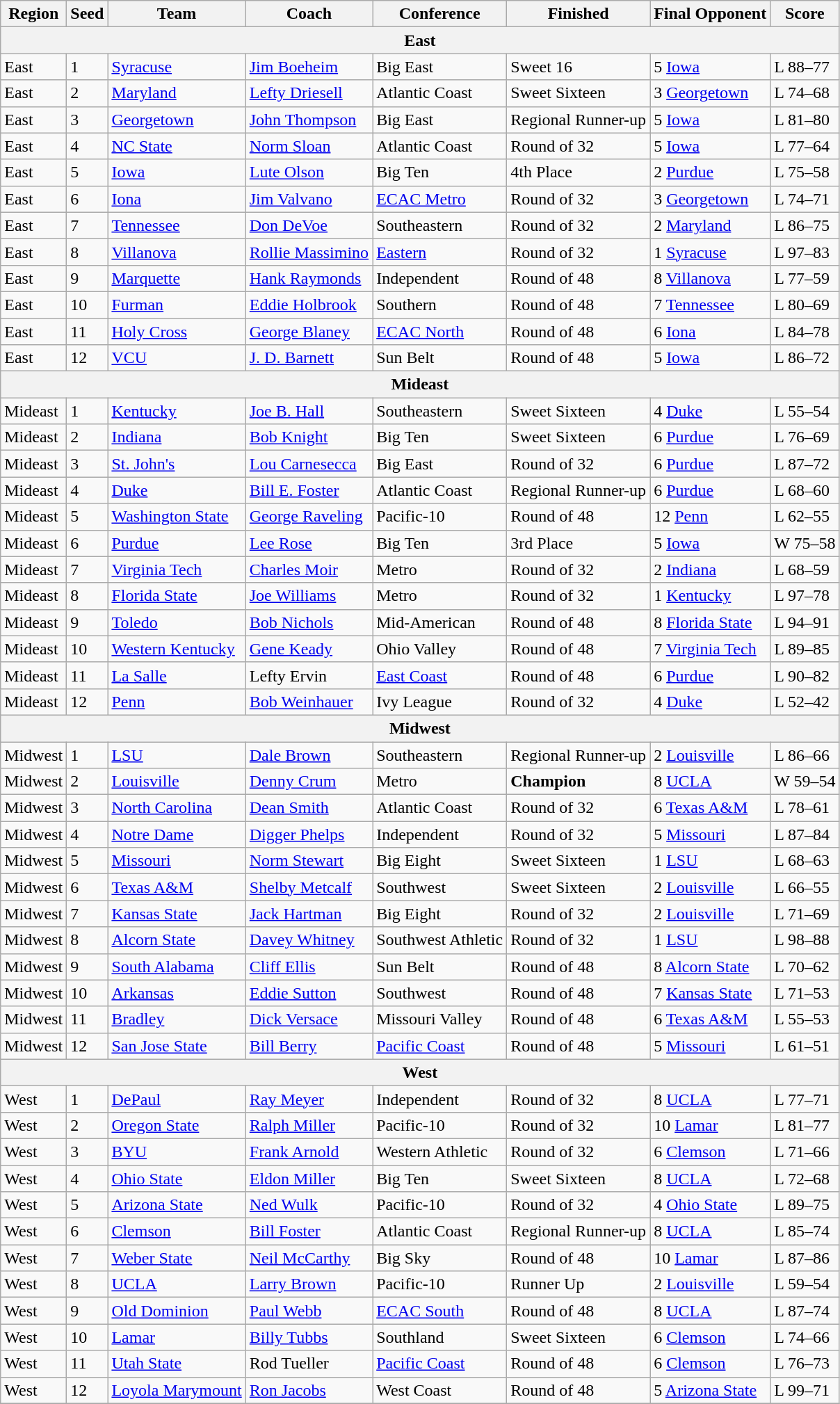<table class=wikitable>
<tr>
<th>Region</th>
<th>Seed</th>
<th>Team</th>
<th>Coach</th>
<th>Conference</th>
<th>Finished</th>
<th>Final Opponent</th>
<th>Score</th>
</tr>
<tr>
<th colspan=8>East</th>
</tr>
<tr>
<td>East</td>
<td>1</td>
<td><a href='#'>Syracuse</a></td>
<td><a href='#'>Jim Boeheim</a></td>
<td>Big East</td>
<td>Sweet 16</td>
<td>5 <a href='#'>Iowa</a></td>
<td>L 88–77</td>
</tr>
<tr>
<td>East</td>
<td>2</td>
<td><a href='#'>Maryland</a></td>
<td><a href='#'>Lefty Driesell</a></td>
<td>Atlantic Coast</td>
<td>Sweet Sixteen</td>
<td>3 <a href='#'>Georgetown</a></td>
<td>L 74–68</td>
</tr>
<tr>
<td>East</td>
<td>3</td>
<td><a href='#'>Georgetown</a></td>
<td><a href='#'>John Thompson</a></td>
<td>Big East</td>
<td>Regional Runner-up</td>
<td>5 <a href='#'>Iowa</a></td>
<td>L 81–80</td>
</tr>
<tr>
<td>East</td>
<td>4</td>
<td><a href='#'>NC State</a></td>
<td><a href='#'>Norm Sloan</a></td>
<td>Atlantic Coast</td>
<td>Round of 32</td>
<td>5 <a href='#'>Iowa</a></td>
<td>L 77–64</td>
</tr>
<tr>
<td>East</td>
<td>5</td>
<td><a href='#'>Iowa</a></td>
<td><a href='#'>Lute Olson</a></td>
<td>Big Ten</td>
<td>4th Place</td>
<td>2 <a href='#'>Purdue</a></td>
<td>L 75–58</td>
</tr>
<tr>
<td>East</td>
<td>6</td>
<td><a href='#'>Iona</a></td>
<td><a href='#'>Jim Valvano</a></td>
<td><a href='#'>ECAC Metro</a></td>
<td>Round of 32</td>
<td>3 <a href='#'>Georgetown</a></td>
<td>L 74–71</td>
</tr>
<tr>
<td>East</td>
<td>7</td>
<td><a href='#'>Tennessee</a></td>
<td><a href='#'>Don DeVoe</a></td>
<td>Southeastern</td>
<td>Round of 32</td>
<td>2 <a href='#'>Maryland</a></td>
<td>L 86–75</td>
</tr>
<tr>
<td>East</td>
<td>8</td>
<td><a href='#'>Villanova</a></td>
<td><a href='#'>Rollie Massimino</a></td>
<td><a href='#'>Eastern</a></td>
<td>Round of 32</td>
<td>1 <a href='#'>Syracuse</a></td>
<td>L 97–83</td>
</tr>
<tr>
<td>East</td>
<td>9</td>
<td><a href='#'>Marquette</a></td>
<td><a href='#'>Hank Raymonds</a></td>
<td>Independent</td>
<td>Round of 48</td>
<td>8 <a href='#'>Villanova</a></td>
<td>L 77–59</td>
</tr>
<tr>
<td>East</td>
<td>10</td>
<td><a href='#'>Furman</a></td>
<td><a href='#'>Eddie Holbrook</a></td>
<td>Southern</td>
<td>Round of 48</td>
<td>7 <a href='#'>Tennessee</a></td>
<td>L 80–69</td>
</tr>
<tr>
<td>East</td>
<td>11</td>
<td><a href='#'>Holy Cross</a></td>
<td><a href='#'>George Blaney</a></td>
<td><a href='#'>ECAC North</a></td>
<td>Round of 48</td>
<td>6 <a href='#'>Iona</a></td>
<td>L 84–78</td>
</tr>
<tr>
<td>East</td>
<td>12</td>
<td><a href='#'>VCU</a></td>
<td><a href='#'>J. D. Barnett</a></td>
<td>Sun Belt</td>
<td>Round of 48</td>
<td>5 <a href='#'>Iowa</a></td>
<td>L 86–72</td>
</tr>
<tr>
<th colspan=8>Mideast</th>
</tr>
<tr>
<td>Mideast</td>
<td>1</td>
<td><a href='#'>Kentucky</a></td>
<td><a href='#'>Joe B. Hall</a></td>
<td>Southeastern</td>
<td>Sweet Sixteen</td>
<td>4 <a href='#'>Duke</a></td>
<td>L 55–54</td>
</tr>
<tr>
<td>Mideast</td>
<td>2</td>
<td><a href='#'>Indiana</a></td>
<td><a href='#'>Bob Knight</a></td>
<td>Big Ten</td>
<td>Sweet Sixteen</td>
<td>6 <a href='#'>Purdue</a></td>
<td>L 76–69</td>
</tr>
<tr>
<td>Mideast</td>
<td>3</td>
<td><a href='#'>St. John's</a></td>
<td><a href='#'>Lou Carnesecca</a></td>
<td>Big East</td>
<td>Round of 32</td>
<td>6 <a href='#'>Purdue</a></td>
<td>L 87–72</td>
</tr>
<tr>
<td>Mideast</td>
<td>4</td>
<td><a href='#'>Duke</a></td>
<td><a href='#'>Bill E. Foster</a></td>
<td>Atlantic Coast</td>
<td>Regional Runner-up</td>
<td>6 <a href='#'>Purdue</a></td>
<td>L 68–60</td>
</tr>
<tr>
<td>Mideast</td>
<td>5</td>
<td><a href='#'>Washington State</a></td>
<td><a href='#'>George Raveling</a></td>
<td>Pacific-10</td>
<td>Round of 48</td>
<td>12 <a href='#'>Penn</a></td>
<td>L 62–55</td>
</tr>
<tr>
<td>Mideast</td>
<td>6</td>
<td><a href='#'>Purdue</a></td>
<td><a href='#'>Lee Rose</a></td>
<td>Big Ten</td>
<td>3rd Place</td>
<td>5 <a href='#'>Iowa</a></td>
<td>W 75–58</td>
</tr>
<tr>
<td>Mideast</td>
<td>7</td>
<td><a href='#'>Virginia Tech</a></td>
<td><a href='#'>Charles Moir</a></td>
<td>Metro</td>
<td>Round of 32</td>
<td>2 <a href='#'>Indiana</a></td>
<td>L 68–59</td>
</tr>
<tr>
<td>Mideast</td>
<td>8</td>
<td><a href='#'>Florida State</a></td>
<td><a href='#'>Joe Williams</a></td>
<td>Metro</td>
<td>Round of 32</td>
<td>1 <a href='#'>Kentucky</a></td>
<td>L 97–78</td>
</tr>
<tr>
<td>Mideast</td>
<td>9</td>
<td><a href='#'>Toledo</a></td>
<td><a href='#'>Bob Nichols</a></td>
<td>Mid-American</td>
<td>Round of 48</td>
<td>8 <a href='#'>Florida State</a></td>
<td>L 94–91</td>
</tr>
<tr>
<td>Mideast</td>
<td>10</td>
<td><a href='#'>Western Kentucky</a></td>
<td><a href='#'>Gene Keady</a></td>
<td>Ohio Valley</td>
<td>Round of 48</td>
<td>7 <a href='#'>Virginia Tech</a></td>
<td>L 89–85</td>
</tr>
<tr>
<td>Mideast</td>
<td>11</td>
<td><a href='#'>La Salle</a></td>
<td>Lefty Ervin</td>
<td><a href='#'>East Coast</a></td>
<td>Round of 48</td>
<td>6 <a href='#'>Purdue</a></td>
<td>L 90–82</td>
</tr>
<tr>
<td>Mideast</td>
<td>12</td>
<td><a href='#'>Penn</a></td>
<td><a href='#'>Bob Weinhauer</a></td>
<td>Ivy League</td>
<td>Round of 32</td>
<td>4 <a href='#'>Duke</a></td>
<td>L 52–42</td>
</tr>
<tr>
<th colspan=8>Midwest</th>
</tr>
<tr>
<td>Midwest</td>
<td>1</td>
<td><a href='#'>LSU</a></td>
<td><a href='#'>Dale Brown</a></td>
<td>Southeastern</td>
<td>Regional Runner-up</td>
<td>2 <a href='#'>Louisville</a></td>
<td>L 86–66</td>
</tr>
<tr>
<td>Midwest</td>
<td>2</td>
<td><a href='#'>Louisville</a></td>
<td><a href='#'>Denny Crum</a></td>
<td>Metro</td>
<td><strong>Champion</strong></td>
<td>8 <a href='#'>UCLA</a></td>
<td>W 59–54</td>
</tr>
<tr>
<td>Midwest</td>
<td>3</td>
<td><a href='#'>North Carolina</a></td>
<td><a href='#'>Dean Smith</a></td>
<td>Atlantic Coast</td>
<td>Round of 32</td>
<td>6 <a href='#'>Texas A&M</a></td>
<td>L 78–61</td>
</tr>
<tr>
<td>Midwest</td>
<td>4</td>
<td><a href='#'>Notre Dame</a></td>
<td><a href='#'>Digger Phelps</a></td>
<td>Independent</td>
<td>Round of 32</td>
<td>5 <a href='#'>Missouri</a></td>
<td>L 87–84</td>
</tr>
<tr>
<td>Midwest</td>
<td>5</td>
<td><a href='#'>Missouri</a></td>
<td><a href='#'>Norm Stewart</a></td>
<td>Big Eight</td>
<td>Sweet Sixteen</td>
<td>1 <a href='#'>LSU</a></td>
<td>L 68–63</td>
</tr>
<tr>
<td>Midwest</td>
<td>6</td>
<td><a href='#'>Texas A&M</a></td>
<td><a href='#'>Shelby Metcalf</a></td>
<td>Southwest</td>
<td>Sweet Sixteen</td>
<td>2 <a href='#'>Louisville</a></td>
<td>L 66–55</td>
</tr>
<tr>
<td>Midwest</td>
<td>7</td>
<td><a href='#'>Kansas State</a></td>
<td><a href='#'>Jack Hartman</a></td>
<td>Big Eight</td>
<td>Round of 32</td>
<td>2 <a href='#'>Louisville</a></td>
<td>L 71–69</td>
</tr>
<tr>
<td>Midwest</td>
<td>8</td>
<td><a href='#'>Alcorn State</a></td>
<td><a href='#'>Davey Whitney</a></td>
<td>Southwest Athletic</td>
<td>Round of 32</td>
<td>1 <a href='#'>LSU</a></td>
<td>L 98–88</td>
</tr>
<tr>
<td>Midwest</td>
<td>9</td>
<td><a href='#'>South Alabama</a></td>
<td><a href='#'>Cliff Ellis</a></td>
<td>Sun Belt</td>
<td>Round of 48</td>
<td>8 <a href='#'>Alcorn State</a></td>
<td>L 70–62</td>
</tr>
<tr>
<td>Midwest</td>
<td>10</td>
<td><a href='#'>Arkansas</a></td>
<td><a href='#'>Eddie Sutton</a></td>
<td>Southwest</td>
<td>Round of 48</td>
<td>7 <a href='#'>Kansas State</a></td>
<td>L 71–53</td>
</tr>
<tr>
<td>Midwest</td>
<td>11</td>
<td><a href='#'>Bradley</a></td>
<td><a href='#'>Dick Versace</a></td>
<td>Missouri Valley</td>
<td>Round of 48</td>
<td>6 <a href='#'>Texas A&M</a></td>
<td>L 55–53</td>
</tr>
<tr>
<td>Midwest</td>
<td>12</td>
<td><a href='#'>San Jose State</a></td>
<td><a href='#'>Bill Berry</a></td>
<td><a href='#'>Pacific Coast</a></td>
<td>Round of 48</td>
<td>5 <a href='#'>Missouri</a></td>
<td>L 61–51</td>
</tr>
<tr>
<th colspan=8>West</th>
</tr>
<tr>
<td>West</td>
<td>1</td>
<td><a href='#'>DePaul</a></td>
<td><a href='#'>Ray Meyer</a></td>
<td>Independent</td>
<td>Round of 32</td>
<td>8 <a href='#'>UCLA</a></td>
<td>L 77–71</td>
</tr>
<tr>
<td>West</td>
<td>2</td>
<td><a href='#'>Oregon State</a></td>
<td><a href='#'>Ralph Miller</a></td>
<td>Pacific-10</td>
<td>Round of 32</td>
<td>10 <a href='#'>Lamar</a></td>
<td>L 81–77</td>
</tr>
<tr>
<td>West</td>
<td>3</td>
<td><a href='#'>BYU</a></td>
<td><a href='#'>Frank Arnold</a></td>
<td>Western Athletic</td>
<td>Round of 32</td>
<td>6 <a href='#'>Clemson</a></td>
<td>L 71–66</td>
</tr>
<tr>
<td>West</td>
<td>4</td>
<td><a href='#'>Ohio State</a></td>
<td><a href='#'>Eldon Miller</a></td>
<td>Big Ten</td>
<td>Sweet Sixteen</td>
<td>8 <a href='#'>UCLA</a></td>
<td>L 72–68</td>
</tr>
<tr>
<td>West</td>
<td>5</td>
<td><a href='#'>Arizona State</a></td>
<td><a href='#'>Ned Wulk</a></td>
<td>Pacific-10</td>
<td>Round of 32</td>
<td>4 <a href='#'>Ohio State</a></td>
<td>L 89–75</td>
</tr>
<tr>
<td>West</td>
<td>6</td>
<td><a href='#'>Clemson</a></td>
<td><a href='#'>Bill Foster</a></td>
<td>Atlantic Coast</td>
<td>Regional Runner-up</td>
<td>8 <a href='#'>UCLA</a></td>
<td>L 85–74</td>
</tr>
<tr>
<td>West</td>
<td>7</td>
<td><a href='#'>Weber State</a></td>
<td><a href='#'>Neil McCarthy</a></td>
<td>Big Sky</td>
<td>Round of 48</td>
<td>10 <a href='#'>Lamar</a></td>
<td>L 87–86</td>
</tr>
<tr>
<td>West</td>
<td>8</td>
<td><a href='#'>UCLA</a></td>
<td><a href='#'>Larry Brown</a></td>
<td>Pacific-10</td>
<td>Runner Up</td>
<td>2 <a href='#'>Louisville</a></td>
<td>L 59–54</td>
</tr>
<tr>
<td>West</td>
<td>9</td>
<td><a href='#'>Old Dominion</a></td>
<td><a href='#'>Paul Webb</a></td>
<td><a href='#'>ECAC South</a></td>
<td>Round of 48</td>
<td>8 <a href='#'>UCLA</a></td>
<td>L 87–74</td>
</tr>
<tr>
<td>West</td>
<td>10</td>
<td><a href='#'>Lamar</a></td>
<td><a href='#'>Billy Tubbs</a></td>
<td>Southland</td>
<td>Sweet Sixteen</td>
<td>6 <a href='#'>Clemson</a></td>
<td>L 74–66</td>
</tr>
<tr>
<td>West</td>
<td>11</td>
<td><a href='#'>Utah State</a></td>
<td>Rod Tueller</td>
<td><a href='#'>Pacific Coast</a></td>
<td>Round of 48</td>
<td>6 <a href='#'>Clemson</a></td>
<td>L 76–73</td>
</tr>
<tr>
<td>West</td>
<td>12</td>
<td><a href='#'>Loyola Marymount</a></td>
<td><a href='#'>Ron Jacobs</a></td>
<td>West Coast</td>
<td>Round of 48</td>
<td>5 <a href='#'>Arizona State</a></td>
<td>L 99–71</td>
</tr>
<tr>
</tr>
</table>
